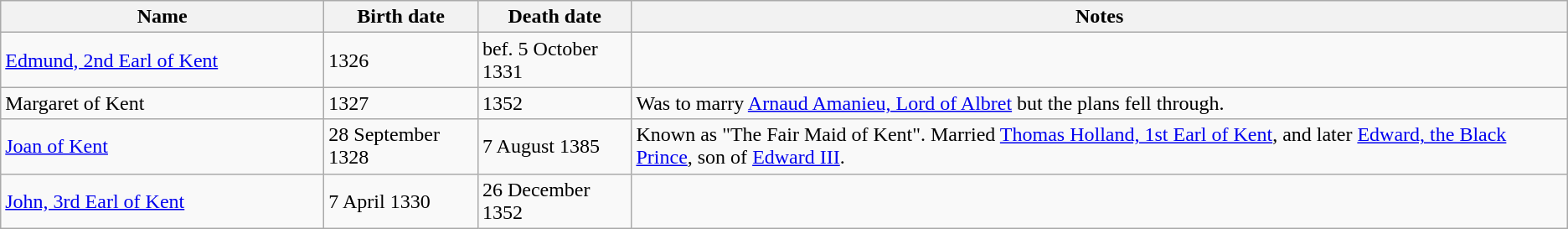<table class="wikitable">
<tr>
<th width="250">Name</th>
<th width="115">Birth date</th>
<th width="115">Death date</th>
<th>Notes</th>
</tr>
<tr>
<td><a href='#'>Edmund, 2nd Earl of Kent</a></td>
<td>1326</td>
<td>bef. 5 October 1331</td>
<td></td>
</tr>
<tr>
<td>Margaret of Kent</td>
<td>1327</td>
<td>1352</td>
<td>Was to marry <a href='#'>Arnaud Amanieu, Lord of Albret</a> but the plans fell through.</td>
</tr>
<tr>
<td><a href='#'>Joan of Kent</a></td>
<td>28 September 1328</td>
<td>7 August 1385</td>
<td>Known as "The Fair Maid of Kent". Married <a href='#'>Thomas Holland, 1st Earl of Kent</a>, and later <a href='#'>Edward, the Black Prince</a>, son of <a href='#'>Edward III</a>.</td>
</tr>
<tr>
<td><a href='#'>John, 3rd Earl of Kent</a></td>
<td>7 April 1330</td>
<td>26 December 1352</td>
<td></td>
</tr>
</table>
